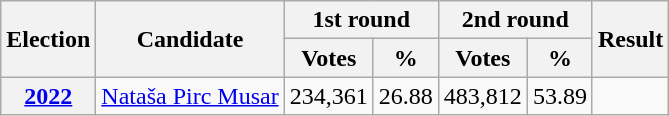<table class=wikitable style=text-align:right>
<tr>
<th rowspan=2>Election</th>
<th rowspan=2>Candidate</th>
<th colspan=2>1st round</th>
<th colspan=2>2nd round</th>
<th rowspan=2>Result</th>
</tr>
<tr>
<th>Votes</th>
<th>%</th>
<th>Votes</th>
<th>%</th>
</tr>
<tr>
<th><a href='#'>2022</a></th>
<td align=left><a href='#'>Nataša Pirc Musar</a></td>
<td>234,361</td>
<td>26.88</td>
<td>483,812</td>
<td>53.89</td>
<td></td>
</tr>
</table>
